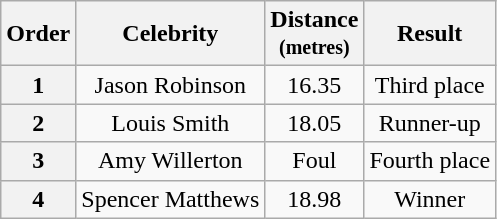<table class="wikitable plainrowheaders" style="text-align:center;">
<tr>
<th>Order</th>
<th>Celebrity</th>
<th>Distance<br><small>(metres)</small></th>
<th>Result</th>
</tr>
<tr>
<th>1</th>
<td>Jason Robinson</td>
<td>16.35</td>
<td>Third place</td>
</tr>
<tr>
<th>2</th>
<td>Louis Smith</td>
<td>18.05</td>
<td>Runner-up</td>
</tr>
<tr>
<th>3</th>
<td>Amy Willerton</td>
<td>Foul</td>
<td>Fourth place</td>
</tr>
<tr>
<th>4</th>
<td>Spencer Matthews</td>
<td>18.98</td>
<td>Winner</td>
</tr>
</table>
